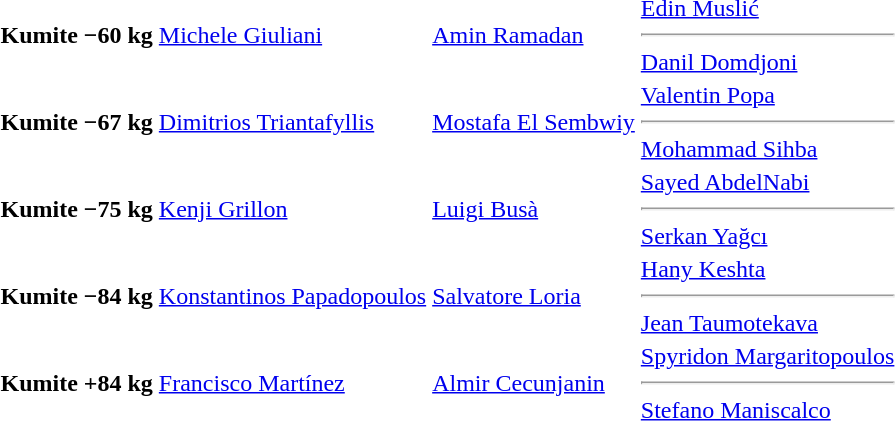<table>
<tr>
<td><strong>Kumite −60 kg</strong></td>
<td> <a href='#'>Michele Giuliani</a></td>
<td> <a href='#'>Amin Ramadan</a></td>
<td> <a href='#'>Edin Muslić</a><hr> <a href='#'>Danil Domdjoni</a></td>
</tr>
<tr>
<td><strong>Kumite −67 kg</strong></td>
<td> <a href='#'>Dimitrios Triantafyllis</a></td>
<td> <a href='#'>Mostafa El Sembwiy</a></td>
<td> <a href='#'>Valentin Popa</a><hr> <a href='#'>Mohammad Sihba</a></td>
</tr>
<tr>
<td><strong>Kumite −75 kg</strong></td>
<td> <a href='#'>Kenji Grillon</a></td>
<td> <a href='#'>Luigi Busà</a></td>
<td> <a href='#'>Sayed AbdelNabi</a><hr> <a href='#'>Serkan Yağcı</a></td>
</tr>
<tr>
<td><strong>Kumite −84 kg</strong></td>
<td> <a href='#'>Konstantinos Papadopoulos</a></td>
<td> <a href='#'>Salvatore Loria</a></td>
<td> <a href='#'>Hany Keshta</a> <hr> <a href='#'>Jean Taumotekava</a></td>
</tr>
<tr>
<td><strong>Kumite +84 kg</strong></td>
<td> <a href='#'>Francisco Martínez</a></td>
<td> <a href='#'>Almir Cecunjanin</a></td>
<td> <a href='#'>Spyridon Margaritopoulos</a><hr> <a href='#'>Stefano Maniscalco</a></td>
</tr>
</table>
